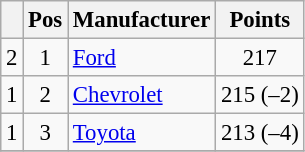<table class="wikitable" style="font-size: 95%">
<tr>
<th></th>
<th>Pos</th>
<th>Manufacturer</th>
<th>Points</th>
</tr>
<tr>
<td align="left"> 2</td>
<td style="text-align:center;">1</td>
<td><a href='#'>Ford</a></td>
<td style="text-align:center;">217</td>
</tr>
<tr>
<td align="left"> 1</td>
<td style="text-align:center;">2</td>
<td><a href='#'>Chevrolet</a></td>
<td style="text-align:center;">215 (–2)</td>
</tr>
<tr>
<td align="left"> 1</td>
<td style="text-align:center;">3</td>
<td><a href='#'>Toyota</a></td>
<td style="text-align:center;">213 (–4)</td>
</tr>
<tr class="sortbottom">
</tr>
</table>
